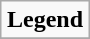<table class="wikitable" style="margin:1em auto; text-align:center;">
<tr>
<td><strong>Legend</strong></td>
</tr>
<tr>
</tr>
</table>
